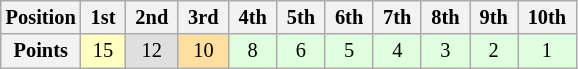<table class="wikitable" style="font-size:85%; text-align:center">
<tr>
<th>Position</th>
<th> 1st </th>
<th> 2nd </th>
<th> 3rd </th>
<th> 4th </th>
<th> 5th </th>
<th> 6th </th>
<th> 7th </th>
<th> 8th </th>
<th> 9th </th>
<th> 10th </th>
</tr>
<tr>
<th>Points</th>
<td style="background:#ffffbf;">15</td>
<td style="background:#dfdfdf;">12</td>
<td style="background:#ffdf9f;">10</td>
<td style="background:#dfffdf;">8</td>
<td style="background:#dfffdf;">6</td>
<td style="background:#dfffdf;">5</td>
<td style="background:#dfffdf;">4</td>
<td style="background:#dfffdf;">3</td>
<td style="background:#dfffdf;">2</td>
<td style="background:#dfffdf;">1</td>
</tr>
</table>
